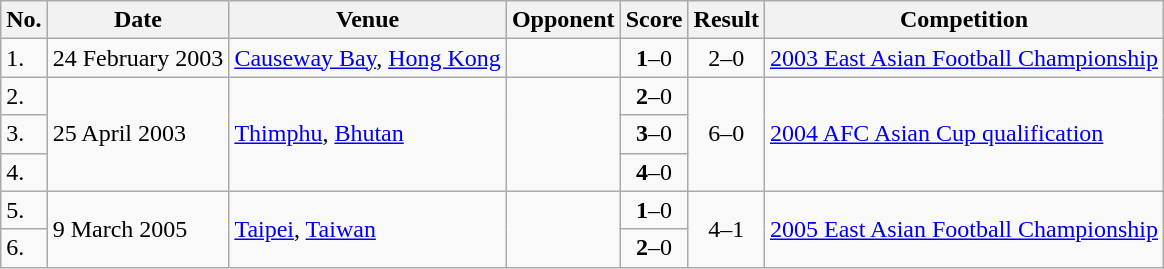<table class="wikitable">
<tr>
<th>No.</th>
<th>Date</th>
<th>Venue</th>
<th>Opponent</th>
<th>Score</th>
<th>Result</th>
<th>Competition</th>
</tr>
<tr>
<td>1.</td>
<td>24 February 2003</td>
<td><a href='#'>Causeway Bay</a>, <a href='#'>Hong Kong</a></td>
<td></td>
<td align=center><strong>1</strong>–0</td>
<td align=center>2–0</td>
<td><a href='#'>2003 East Asian Football Championship</a></td>
</tr>
<tr>
<td>2.</td>
<td rowspan=3>25 April 2003</td>
<td rowspan=3><a href='#'>Thimphu</a>, <a href='#'>Bhutan</a></td>
<td rowspan=3></td>
<td align=center><strong>2</strong>–0</td>
<td rowspan=3 align=center>6–0</td>
<td rowspan=3><a href='#'>2004 AFC Asian Cup qualification</a></td>
</tr>
<tr>
<td>3.</td>
<td align=center><strong>3</strong>–0</td>
</tr>
<tr>
<td>4.</td>
<td align=center><strong>4</strong>–0</td>
</tr>
<tr>
<td>5.</td>
<td rowspan=2>9 March 2005</td>
<td rowspan=2><a href='#'>Taipei</a>, <a href='#'>Taiwan</a></td>
<td rowspan=2></td>
<td align=center><strong>1</strong>–0</td>
<td rowspan=2 align=center>4–1</td>
<td rowspan=2><a href='#'>2005 East Asian Football Championship</a></td>
</tr>
<tr>
<td>6.</td>
<td align=center><strong>2</strong>–0</td>
</tr>
</table>
